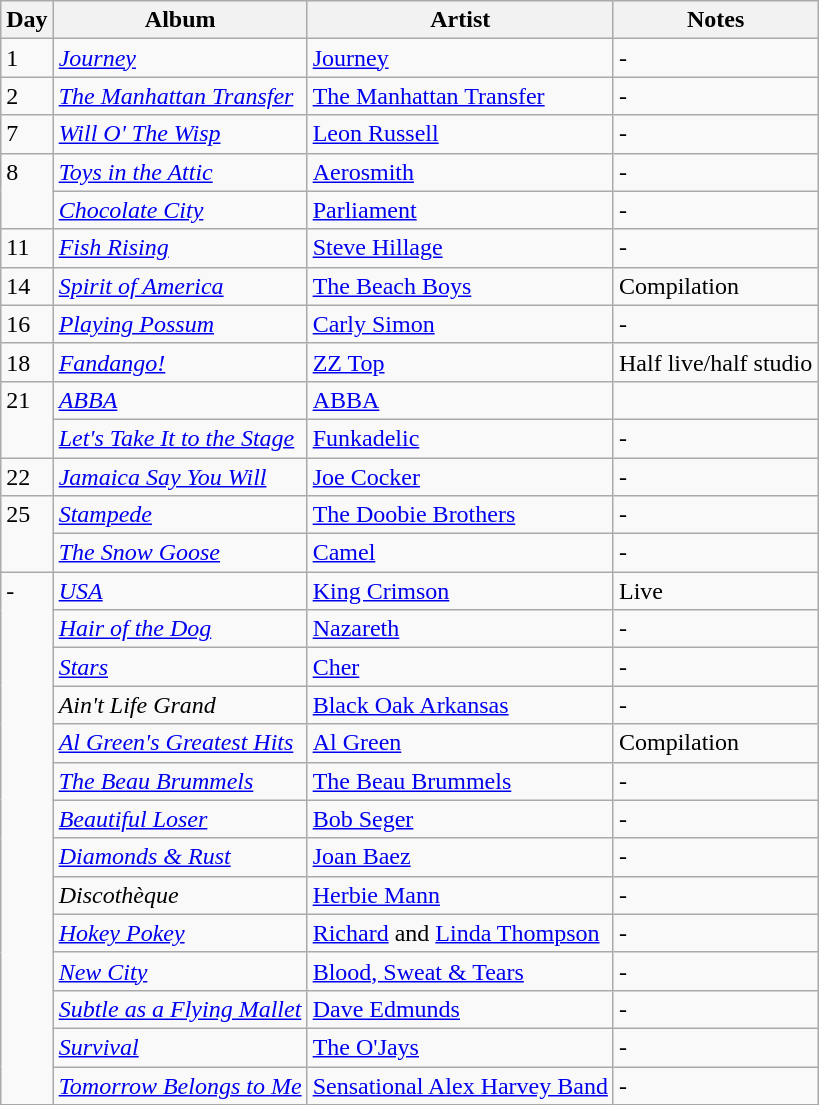<table class="wikitable">
<tr>
<th>Day</th>
<th>Album</th>
<th>Artist</th>
<th>Notes</th>
</tr>
<tr>
<td rowspan="1" valign="top">1</td>
<td><em><a href='#'>Journey</a></em></td>
<td><a href='#'>Journey</a></td>
<td>-</td>
</tr>
<tr>
<td rowspan="1" valign="top">2</td>
<td><em><a href='#'>The Manhattan Transfer</a></em></td>
<td><a href='#'>The Manhattan Transfer</a></td>
<td>-</td>
</tr>
<tr>
<td rowspan="1" valign="top">7</td>
<td><em><a href='#'>Will O' The Wisp</a></em></td>
<td><a href='#'>Leon Russell</a></td>
<td>-</td>
</tr>
<tr>
<td rowspan="2" valign="top">8</td>
<td><em><a href='#'>Toys in the Attic</a></em></td>
<td><a href='#'>Aerosmith</a></td>
<td>-</td>
</tr>
<tr>
<td><em><a href='#'>Chocolate City</a></em></td>
<td><a href='#'>Parliament</a></td>
<td>-</td>
</tr>
<tr>
<td rowspan="1" valign="top">11</td>
<td><em><a href='#'>Fish Rising</a></em></td>
<td><a href='#'>Steve Hillage</a></td>
<td>-</td>
</tr>
<tr>
<td rowspan="1" valign="top">14</td>
<td><em><a href='#'>Spirit of America</a></em></td>
<td><a href='#'>The Beach Boys</a></td>
<td>Compilation</td>
</tr>
<tr>
<td rowspan="1" valign="top">16</td>
<td><em><a href='#'>Playing Possum</a></em></td>
<td><a href='#'>Carly Simon</a></td>
<td>-</td>
</tr>
<tr>
<td rowspan="1" valign="top">18</td>
<td><em><a href='#'>Fandango!</a></em></td>
<td><a href='#'>ZZ Top</a></td>
<td>Half live/half studio</td>
</tr>
<tr>
<td rowspan="2" valign="top">21</td>
<td><em><a href='#'>ABBA</a></em></td>
<td><a href='#'>ABBA</a></td>
<td></td>
</tr>
<tr>
<td><em><a href='#'>Let's Take It to the Stage</a></em></td>
<td><a href='#'>Funkadelic</a></td>
<td>-</td>
</tr>
<tr>
<td rowspan="1" valign="top">22</td>
<td><em><a href='#'>Jamaica Say You Will</a></em></td>
<td><a href='#'>Joe Cocker</a></td>
<td>-</td>
</tr>
<tr>
<td rowspan="2" valign="top">25</td>
<td><em><a href='#'>Stampede</a></em></td>
<td><a href='#'>The Doobie Brothers</a></td>
<td>-</td>
</tr>
<tr>
<td><em><a href='#'>The Snow Goose</a></em></td>
<td><a href='#'>Camel</a></td>
<td>-</td>
</tr>
<tr>
<td rowspan="18" valign="top">-</td>
<td><em><a href='#'>USA</a></em></td>
<td><a href='#'>King Crimson</a></td>
<td>Live</td>
</tr>
<tr>
<td><em><a href='#'>Hair of the Dog</a></em></td>
<td><a href='#'>Nazareth</a></td>
<td>-</td>
</tr>
<tr>
<td><em><a href='#'>Stars</a></em></td>
<td><a href='#'>Cher</a></td>
<td>-</td>
</tr>
<tr>
<td><em>Ain't Life Grand</em></td>
<td><a href='#'>Black Oak Arkansas</a></td>
<td>-</td>
</tr>
<tr>
<td><em><a href='#'>Al Green's Greatest Hits</a></em></td>
<td><a href='#'>Al Green</a></td>
<td>Compilation</td>
</tr>
<tr>
<td><em><a href='#'>The Beau Brummels</a></em></td>
<td><a href='#'>The Beau Brummels</a></td>
<td>-</td>
</tr>
<tr>
<td><em><a href='#'>Beautiful Loser</a></em></td>
<td><a href='#'>Bob Seger</a></td>
<td>-</td>
</tr>
<tr>
<td><em><a href='#'>Diamonds & Rust</a></em></td>
<td><a href='#'>Joan Baez</a></td>
<td>-</td>
</tr>
<tr>
<td><em>Discothèque</em></td>
<td><a href='#'>Herbie Mann</a></td>
<td>-</td>
</tr>
<tr>
<td><em><a href='#'>Hokey Pokey</a></em></td>
<td><a href='#'>Richard</a> and <a href='#'>Linda Thompson</a></td>
<td>-</td>
</tr>
<tr>
<td><em><a href='#'>New City</a></em></td>
<td><a href='#'>Blood, Sweat & Tears</a></td>
<td>-</td>
</tr>
<tr>
<td><em><a href='#'>Subtle as a Flying Mallet</a></em></td>
<td><a href='#'>Dave Edmunds</a></td>
<td>-</td>
</tr>
<tr>
<td><em><a href='#'>Survival</a></em></td>
<td><a href='#'>The O'Jays</a></td>
<td>-</td>
</tr>
<tr>
<td><em><a href='#'>Tomorrow Belongs to Me</a></em></td>
<td><a href='#'>Sensational Alex Harvey Band</a></td>
<td>-</td>
</tr>
<tr>
</tr>
</table>
